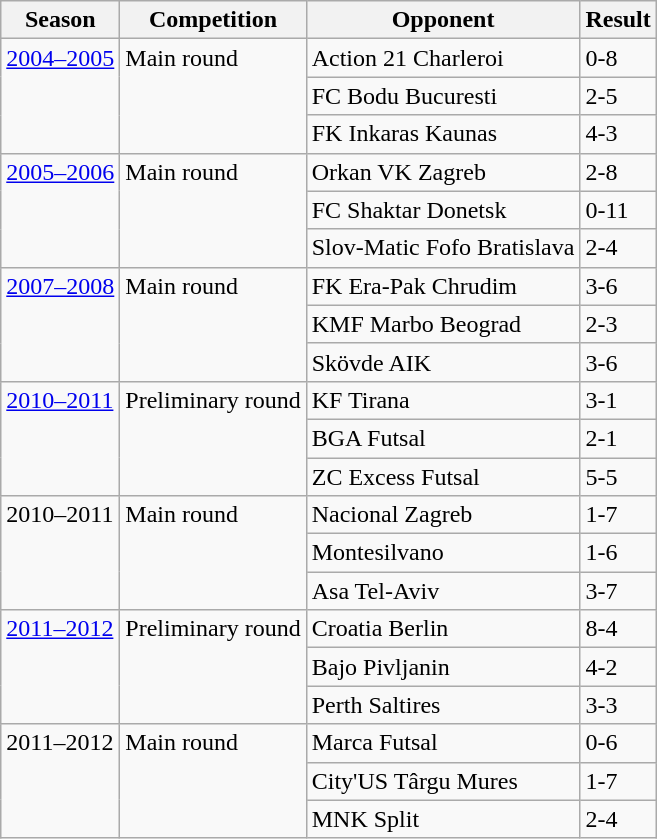<table class="wikitable">
<tr>
<th>Season</th>
<th>Competition</th>
<th>Opponent</th>
<th>Result</th>
</tr>
<tr>
<td rowspan=3 valign="top"><a href='#'>2004–2005</a></td>
<td rowspan=3 valign="top">Main round</td>
<td> Action 21 Charleroi</td>
<td>0-8</td>
</tr>
<tr>
<td> FC Bodu Bucuresti</td>
<td>2-5</td>
</tr>
<tr>
<td> FK Inkaras Kaunas</td>
<td>4-3</td>
</tr>
<tr>
<td rowspan=3 valign="top"><a href='#'>2005–2006</a></td>
<td rowspan=3 valign="top">Main round</td>
<td> Orkan VK Zagreb</td>
<td>2-8</td>
</tr>
<tr>
<td> FC Shaktar Donetsk</td>
<td>0-11</td>
</tr>
<tr>
<td> Slov-Matic Fofo Bratislava</td>
<td>2-4</td>
</tr>
<tr>
<td rowspan=3 valign="top"><a href='#'>2007–2008</a></td>
<td rowspan=3 valign="top">Main round</td>
<td> FK Era-Pak Chrudim</td>
<td>3-6</td>
</tr>
<tr>
<td> KMF Marbo Beograd</td>
<td>2-3</td>
</tr>
<tr>
<td> Skövde AIK</td>
<td>3-6</td>
</tr>
<tr>
<td rowspan=3 valign="top"><a href='#'>2010–2011</a></td>
<td rowspan=3 valign="top">Preliminary round</td>
<td> KF Tirana</td>
<td>3-1</td>
</tr>
<tr>
<td> BGA Futsal</td>
<td>2-1</td>
</tr>
<tr>
<td> ZC Excess Futsal</td>
<td>5-5</td>
</tr>
<tr>
<td rowspan=3 valign="top">2010–2011</td>
<td rowspan=3 valign="top">Main round</td>
<td> Nacional Zagreb</td>
<td>1-7</td>
</tr>
<tr>
<td> Montesilvano</td>
<td>1-6</td>
</tr>
<tr>
<td> Asa Tel-Aviv</td>
<td>3-7</td>
</tr>
<tr>
<td rowspan=3 valign="top"><a href='#'>2011–2012</a></td>
<td rowspan=3 valign="top">Preliminary round</td>
<td> Croatia Berlin</td>
<td>8-4</td>
</tr>
<tr>
<td> Bajo Pivljanin</td>
<td>4-2</td>
</tr>
<tr>
<td> Perth Saltires</td>
<td>3-3</td>
</tr>
<tr>
<td rowspan=3 valign="top">2011–2012</td>
<td rowspan=3 valign="top">Main round</td>
<td> Marca Futsal</td>
<td>0-6</td>
</tr>
<tr>
<td> City'US Târgu Mures</td>
<td>1-7</td>
</tr>
<tr>
<td> MNK Split</td>
<td>2-4</td>
</tr>
</table>
